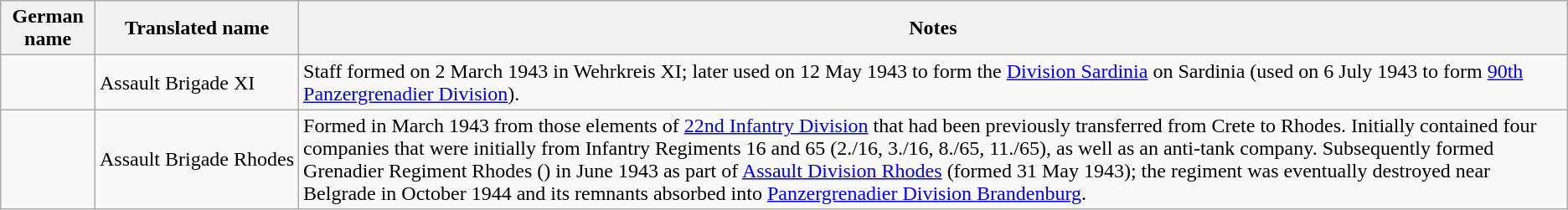<table class="wikitable">
<tr>
<th>German name</th>
<th>Translated name</th>
<th>Notes</th>
</tr>
<tr>
<td></td>
<td>Assault Brigade XI</td>
<td>Staff formed on 2 March 1943 in Wehrkreis XI; later used on 12 May 1943 to form the <a href='#'>Division Sardinia</a> on Sardinia (used on 6 July 1943 to form <a href='#'>90th Panzergrenadier Division</a>).</td>
</tr>
<tr>
<td style="white-space: nowrap;"></td>
<td style="white-space: nowrap;">Assault Brigade Rhodes</td>
<td>Formed in March 1943 from those elements of <a href='#'>22nd Infantry Division</a> that had been previously transferred from Crete to Rhodes. Initially contained four companies that were initially from Infantry Regiments 16 and 65 (2./16, 3./16, 8./65, 11./65), as well as an anti-tank company. Subsequently formed Grenadier Regiment Rhodes () in June 1943 as part of <a href='#'>Assault Division Rhodes</a> (formed 31 May 1943); the regiment was eventually destroyed near Belgrade in October 1944 and its remnants absorbed into <a href='#'>Panzergrenadier Division Brandenburg</a>.</td>
</tr>
</table>
